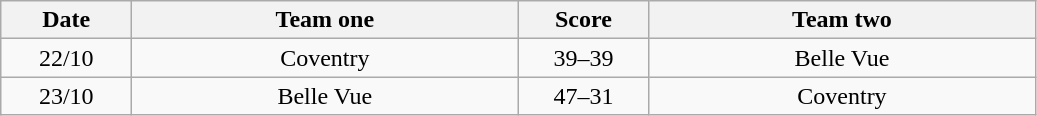<table class="wikitable" style="text-align: center">
<tr>
<th width=80>Date</th>
<th width=250>Team one</th>
<th width=80>Score</th>
<th width=250>Team two</th>
</tr>
<tr>
<td>22/10</td>
<td>Coventry</td>
<td>39–39</td>
<td>Belle Vue</td>
</tr>
<tr>
<td>23/10</td>
<td>Belle Vue</td>
<td>47–31</td>
<td>Coventry</td>
</tr>
</table>
